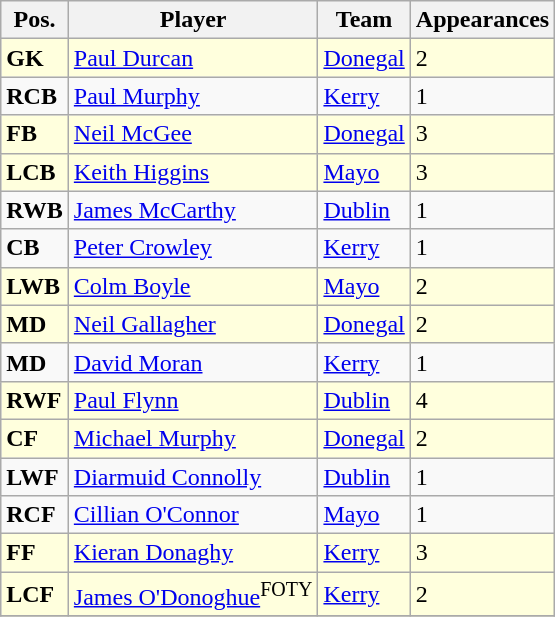<table class="wikitable">
<tr>
<th>Pos.</th>
<th>Player</th>
<th>Team</th>
<th>Appearances</th>
</tr>
<tr bgcolor=#FFFFDD>
<td><strong>GK</strong></td>
<td> <a href='#'>Paul Durcan</a></td>
<td><a href='#'>Donegal</a></td>
<td>2</td>
</tr>
<tr>
<td><strong>RCB</strong></td>
<td> <a href='#'>Paul Murphy</a></td>
<td><a href='#'>Kerry</a></td>
<td>1</td>
</tr>
<tr bgcolor=#FFFFDD>
<td><strong>FB</strong></td>
<td> <a href='#'>Neil McGee</a></td>
<td><a href='#'>Donegal</a></td>
<td>3</td>
</tr>
<tr bgcolor=#FFFFDD>
<td><strong>LCB</strong></td>
<td> <a href='#'>Keith Higgins</a></td>
<td><a href='#'>Mayo</a></td>
<td>3</td>
</tr>
<tr>
<td><strong>RWB</strong></td>
<td> <a href='#'>James McCarthy</a></td>
<td><a href='#'>Dublin</a></td>
<td>1</td>
</tr>
<tr>
<td><strong>CB</strong></td>
<td> <a href='#'>Peter Crowley</a></td>
<td><a href='#'>Kerry</a></td>
<td>1</td>
</tr>
<tr bgcolor=#FFFFDD>
<td><strong>LWB</strong></td>
<td> <a href='#'>Colm Boyle</a></td>
<td><a href='#'>Mayo</a></td>
<td>2</td>
</tr>
<tr bgcolor=#FFFFDD>
<td><strong>MD</strong></td>
<td> <a href='#'>Neil Gallagher</a></td>
<td><a href='#'>Donegal</a></td>
<td>2</td>
</tr>
<tr>
<td><strong>MD</strong></td>
<td> <a href='#'>David Moran</a></td>
<td><a href='#'>Kerry</a></td>
<td>1</td>
</tr>
<tr bgcolor=#FFFFDD>
<td><strong>RWF</strong></td>
<td> <a href='#'>Paul Flynn</a></td>
<td><a href='#'>Dublin</a></td>
<td>4</td>
</tr>
<tr bgcolor=#FFFFDD>
<td><strong>CF</strong></td>
<td> <a href='#'>Michael Murphy</a></td>
<td><a href='#'>Donegal</a></td>
<td>2</td>
</tr>
<tr>
<td><strong>LWF</strong></td>
<td> <a href='#'>Diarmuid Connolly</a></td>
<td><a href='#'>Dublin</a></td>
<td>1</td>
</tr>
<tr>
<td><strong>RCF</strong></td>
<td> <a href='#'>Cillian O'Connor</a></td>
<td><a href='#'>Mayo</a></td>
<td>1</td>
</tr>
<tr bgcolor=#FFFFDD>
<td><strong>FF</strong></td>
<td> <a href='#'>Kieran Donaghy</a></td>
<td><a href='#'>Kerry</a></td>
<td>3</td>
</tr>
<tr bgcolor=#FFFFDD>
<td><strong>LCF</strong></td>
<td> <a href='#'>James O'Donoghue</a><sup>FOTY</sup></td>
<td><a href='#'>Kerry</a></td>
<td>2</td>
</tr>
<tr>
</tr>
</table>
